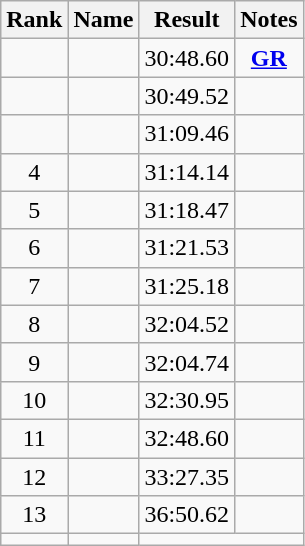<table class="wikitable sortable" style="text-align:center">
<tr>
<th>Rank</th>
<th>Name</th>
<th>Result</th>
<th>Notes</th>
</tr>
<tr>
<td></td>
<td align="left"></td>
<td>30:48.60</td>
<td><strong><a href='#'>GR</a></strong></td>
</tr>
<tr>
<td></td>
<td align="left"></td>
<td>30:49.52</td>
<td></td>
</tr>
<tr>
<td></td>
<td align="left"></td>
<td>31:09.46</td>
<td></td>
</tr>
<tr>
<td>4</td>
<td align="left"></td>
<td>31:14.14</td>
<td></td>
</tr>
<tr>
<td>5</td>
<td align="left"></td>
<td>31:18.47</td>
<td></td>
</tr>
<tr>
<td>6</td>
<td align="left"></td>
<td>31:21.53</td>
<td></td>
</tr>
<tr>
<td>7</td>
<td align="left"></td>
<td>31:25.18</td>
<td></td>
</tr>
<tr>
<td>8</td>
<td align="left"></td>
<td>32:04.52</td>
<td></td>
</tr>
<tr>
<td>9</td>
<td align="left"></td>
<td>32:04.74</td>
<td></td>
</tr>
<tr>
<td>10</td>
<td align="left"></td>
<td>32:30.95</td>
<td></td>
</tr>
<tr>
<td>11</td>
<td align="left"></td>
<td>32:48.60</td>
<td></td>
</tr>
<tr>
<td>12</td>
<td align="left"></td>
<td>33:27.35</td>
<td></td>
</tr>
<tr>
<td>13</td>
<td align="left"></td>
<td>36:50.62</td>
<td></td>
</tr>
<tr>
<td></td>
<td align="left"></td>
<td colspan=2></td>
</tr>
</table>
